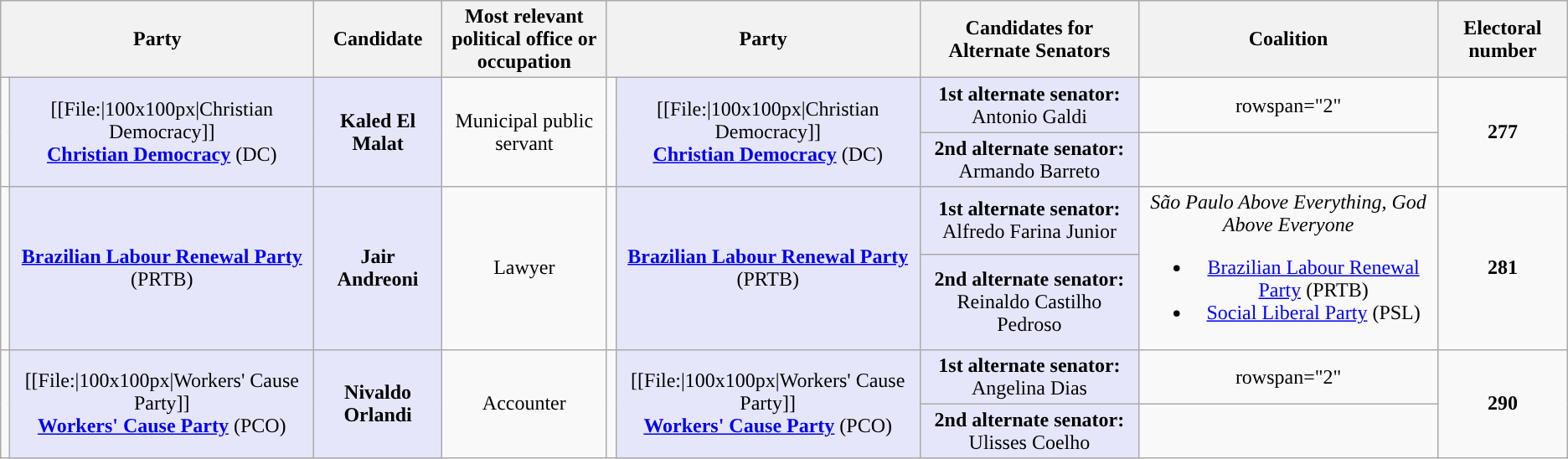<table class="wikitable" style="text-align:center">
<tr>
<th colspan="2">Party</th>
<th>Candidate</th>
<th style="max-width:10em">Most relevant political office or occupation</th>
<th colspan="2">Party</th>
<th>Candidates for Alternate Senators</th>
<th>Coalition</th>
<th>Electoral number</th>
</tr>
<tr>
<td rowspan="2" style="background:"></td>
<td rowspan="2" style="background:lavender;" max-width:150px>[[File:|100x100px|Christian Democracy]]<br><strong><a href='#'>Christian Democracy</a></strong> (DC)</td>
<td rowspan="2" style="background:lavender;" max-width:150px><strong>Kaled El Malat</strong></td>
<td rowspan="2" style="max-width:10em">Municipal public servant</td>
<td rowspan="2" style="background:"></td>
<td rowspan="2" style="background:lavender;" max-width:150px>[[File:|100x100px|Christian Democracy]]<br><strong><a href='#'>Christian Democracy</a></strong> (DC)</td>
<td style="background:lavender;"><strong>1st alternate senator:</strong><br>Antonio Galdi</td>
<td>rowspan="2" </td>
<td rowspan="2"><strong>277</strong></td>
</tr>
<tr>
<td style="background:lavender;"><strong>2nd alternate senator:</strong><br>Armando Barreto</td>
</tr>
<tr>
<td rowspan="2" style="background:"></td>
<td rowspan="2" style="background:lavender;" max-width:150px><strong><a href='#'>Brazilian Labour Renewal Party</a></strong> (PRTB)</td>
<td rowspan="2" style="background:lavender;" max-width:150px><strong>Jair Andreoni</strong></td>
<td rowspan="2" style="max-width:10em">Lawyer</td>
<td rowspan="2" style="background:"></td>
<td rowspan="2" style="background:lavender;" max-width:150px><strong><a href='#'>Brazilian Labour Renewal Party</a></strong> (PRTB)</td>
<td style="background:lavender;"><strong>1st alternate senator:</strong><br>Alfredo Farina Junior</td>
<td rowspan="2"><em>São Paulo Above Everything, God Above Everyone</em><br><ul><li><a href='#'>Brazilian Labour Renewal Party</a> (PRTB)</li><li><a href='#'>Social Liberal Party</a> (PSL)</li></ul></td>
<td rowspan="2"><strong>281</strong></td>
</tr>
<tr>
<td style="background:lavender;"><strong>2nd alternate senator:</strong><br>Reinaldo Castilho Pedroso</td>
</tr>
<tr>
<td rowspan="2" style="background:"></td>
<td rowspan="2" style="background:lavender;" max-width:150px>[[File:|100x100px|Workers' Cause Party]]<br><strong><a href='#'>Workers' Cause Party</a></strong> (PCO)</td>
<td rowspan="2" style="background:lavender;" max-width:150px><strong>Nivaldo Orlandi</strong></td>
<td rowspan="2" style="max-width:10em">Accounter</td>
<td rowspan="2" style="background:"></td>
<td rowspan="2" style="background:lavender;" max-width:150px>[[File:|100x100px|Workers' Cause Party]]<br><strong><a href='#'>Workers' Cause Party</a></strong> (PCO)</td>
<td style="background:lavender;"><strong>1st alternate senator:</strong><br>Angelina Dias</td>
<td>rowspan="2" </td>
<td rowspan="2"><strong>290</strong></td>
</tr>
<tr>
<td style="background:lavender;"><strong>2nd alternate senator:</strong><br>Ulisses Coelho</td>
</tr>
</table>
